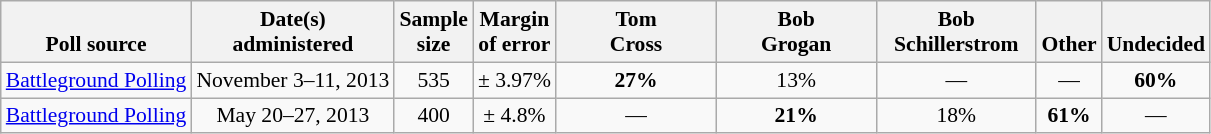<table class="wikitable" style="font-size:90%;text-align:center;">
<tr valign=bottom>
<th>Poll source</th>
<th>Date(s)<br>administered</th>
<th>Sample<br>size</th>
<th>Margin<br>of error</th>
<th style="width:100px;">Tom<br>Cross</th>
<th style="width:100px;">Bob<br>Grogan</th>
<th style="width:100px;">Bob<br>Schillerstrom</th>
<th>Other</th>
<th>Undecided</th>
</tr>
<tr>
<td style="text-align:left;"><a href='#'>Battleground Polling</a></td>
<td align=center>November 3–11, 2013</td>
<td align=center>535</td>
<td align=center>± 3.97%</td>
<td><strong>27%</strong></td>
<td align=center>13%</td>
<td align=center>—</td>
<td align=center>—</td>
<td><strong>60%</strong></td>
</tr>
<tr>
<td style="text-align:left;"><a href='#'>Battleground Polling</a></td>
<td align=center>May 20–27, 2013</td>
<td align=center>400</td>
<td align=center>± 4.8%</td>
<td align=center>—</td>
<td><strong>21%</strong></td>
<td align=center>18%</td>
<td><strong>61%</strong></td>
<td align=center>—</td>
</tr>
</table>
